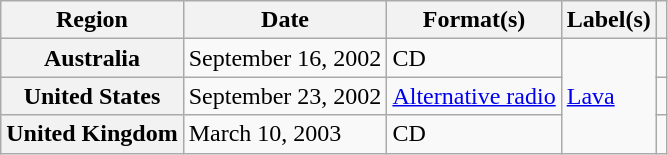<table class="wikitable plainrowheaders">
<tr>
<th scope="col">Region</th>
<th scope="col">Date</th>
<th scope="col">Format(s)</th>
<th scope="col">Label(s)</th>
<th scope="col"></th>
</tr>
<tr>
<th scope="row">Australia</th>
<td>September 16, 2002</td>
<td>CD</td>
<td rowspan="3"><a href='#'>Lava</a></td>
<td></td>
</tr>
<tr>
<th scope="row">United States</th>
<td>September 23, 2002</td>
<td><a href='#'>Alternative radio</a></td>
<td></td>
</tr>
<tr>
<th scope="row">United Kingdom</th>
<td>March 10, 2003</td>
<td>CD</td>
<td></td>
</tr>
</table>
